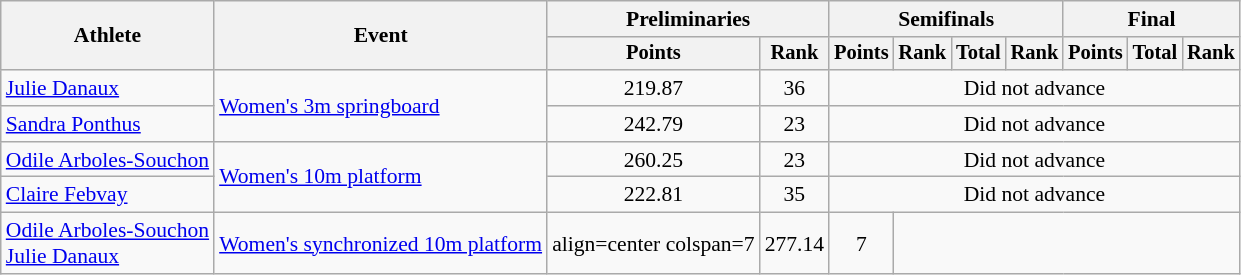<table class=wikitable style="font-size:90%">
<tr>
<th rowspan="2">Athlete</th>
<th rowspan="2">Event</th>
<th colspan="2">Preliminaries</th>
<th colspan="4">Semifinals</th>
<th colspan="3">Final</th>
</tr>
<tr style="font-size:95%">
<th>Points</th>
<th>Rank</th>
<th>Points</th>
<th>Rank</th>
<th>Total</th>
<th>Rank</th>
<th>Points</th>
<th>Total</th>
<th>Rank</th>
</tr>
<tr>
<td align=left><a href='#'>Julie Danaux</a></td>
<td align=left rowspan=2><a href='#'>Women's 3m springboard</a></td>
<td align=center>219.87</td>
<td align=center>36</td>
<td align=center colspan=7>Did not advance</td>
</tr>
<tr>
<td align=left><a href='#'>Sandra Ponthus</a></td>
<td align=center>242.79</td>
<td align=center>23</td>
<td align=center colspan=7>Did not advance</td>
</tr>
<tr>
<td align=left><a href='#'>Odile Arboles-Souchon</a></td>
<td align=left rowspan=2><a href='#'>Women's 10m platform</a></td>
<td align=center>260.25</td>
<td align=center>23</td>
<td align=center colspan=7>Did not advance</td>
</tr>
<tr>
<td align=left><a href='#'>Claire Febvay</a></td>
<td align=center>222.81</td>
<td align=center>35</td>
<td align=center colspan=7>Did not advance</td>
</tr>
<tr>
<td align=left><a href='#'>Odile Arboles-Souchon</a><br> <a href='#'>Julie Danaux</a></td>
<td align=left><a href='#'>Women's synchronized 10m platform</a></td>
<td>align=center colspan=7 </td>
<td align=center>277.14</td>
<td align=center>7</td>
</tr>
</table>
